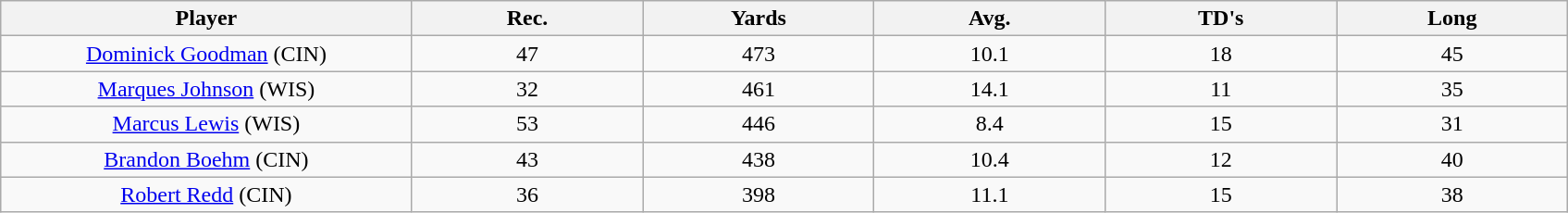<table class="wikitable sortable">
<tr>
<th bgcolor="#DDDDFF" width="16%">Player</th>
<th bgcolor="#DDDDFF" width="9%">Rec.</th>
<th bgcolor="#DDDDFF" width="9%">Yards</th>
<th bgcolor="#DDDDFF" width="9%">Avg.</th>
<th bgcolor="#DDDDFF" width="9%">TD's</th>
<th bgcolor="#DDDDFF" width="9%">Long</th>
</tr>
<tr align="center">
<td><a href='#'>Dominick Goodman</a> (CIN)</td>
<td>47</td>
<td>473</td>
<td>10.1</td>
<td>18</td>
<td>45</td>
</tr>
<tr align="center">
<td><a href='#'>Marques Johnson</a> (WIS)</td>
<td>32</td>
<td>461</td>
<td>14.1</td>
<td>11</td>
<td>35</td>
</tr>
<tr align="center">
<td><a href='#'>Marcus Lewis</a> (WIS)</td>
<td>53</td>
<td>446</td>
<td>8.4</td>
<td>15</td>
<td>31</td>
</tr>
<tr align="center">
<td><a href='#'>Brandon Boehm</a> (CIN)</td>
<td>43</td>
<td>438</td>
<td>10.4</td>
<td>12</td>
<td>40</td>
</tr>
<tr align="center">
<td><a href='#'>Robert Redd</a> (CIN)</td>
<td>36</td>
<td>398</td>
<td>11.1</td>
<td>15</td>
<td>38</td>
</tr>
</table>
